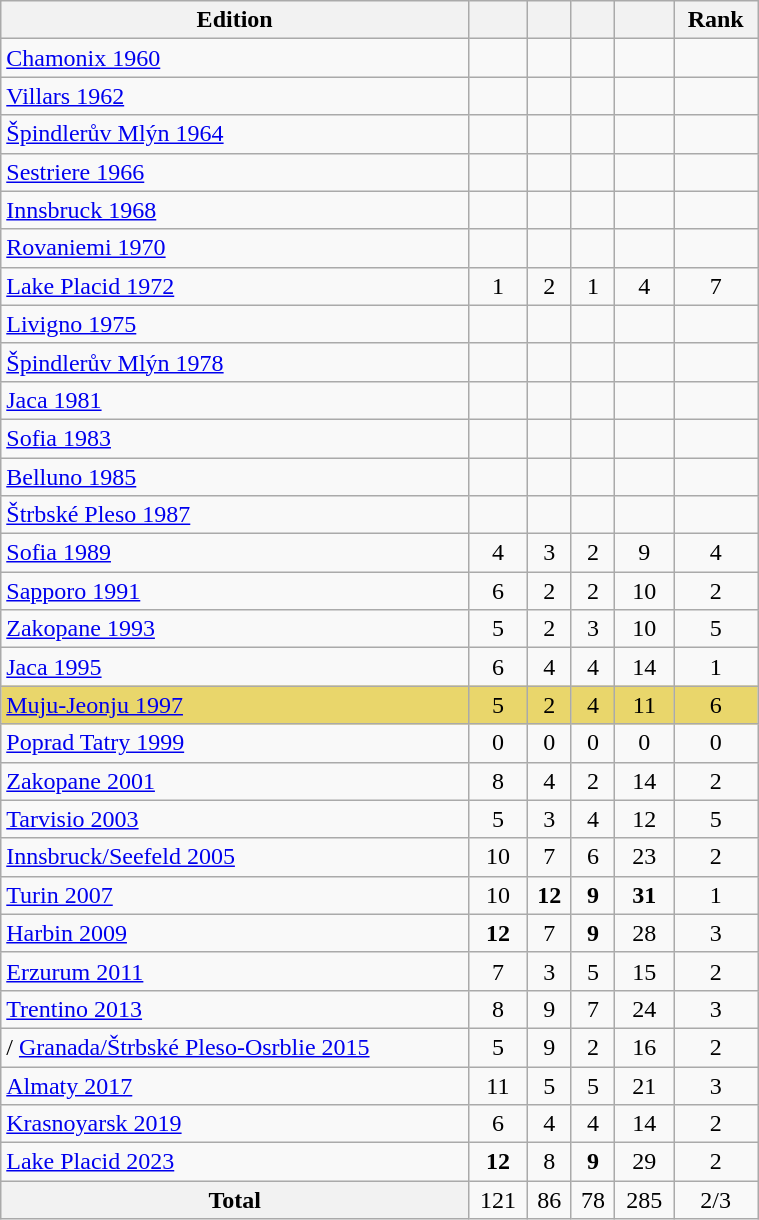<table class="wikitable" width="40%" style="font-size:100%; text-align:center;">
<tr>
<th>Edition</th>
<th></th>
<th></th>
<th></th>
<th></th>
<th>Rank</th>
</tr>
<tr>
<td align="left"> <a href='#'>Chamonix 1960</a></td>
<td></td>
<td></td>
<td></td>
<td></td>
<td></td>
</tr>
<tr>
<td align="left"> <a href='#'>Villars 1962</a></td>
<td></td>
<td></td>
<td></td>
<td></td>
<td></td>
</tr>
<tr>
<td align="left"> <a href='#'>Špindlerův Mlýn 1964</a></td>
<td></td>
<td></td>
<td></td>
<td></td>
<td></td>
</tr>
<tr>
<td align="left"> <a href='#'>Sestriere 1966</a></td>
<td></td>
<td></td>
<td></td>
<td></td>
<td></td>
</tr>
<tr>
<td align="left"> <a href='#'>Innsbruck 1968</a></td>
<td></td>
<td></td>
<td></td>
<td></td>
<td></td>
</tr>
<tr>
<td align="left"> <a href='#'>Rovaniemi 1970</a></td>
<td></td>
<td></td>
<td></td>
<td></td>
<td></td>
</tr>
<tr>
<td align="left"> <a href='#'>Lake Placid 1972</a></td>
<td>1</td>
<td>2</td>
<td>1</td>
<td>4</td>
<td>7</td>
</tr>
<tr>
<td align="left"> <a href='#'>Livigno 1975</a></td>
<td></td>
<td></td>
<td></td>
<td></td>
<td></td>
</tr>
<tr>
<td align="left"> <a href='#'>Špindlerův Mlýn 1978</a></td>
<td></td>
<td></td>
<td></td>
<td></td>
<td></td>
</tr>
<tr>
<td align="left"> <a href='#'>Jaca 1981</a></td>
<td></td>
<td></td>
<td></td>
<td></td>
<td></td>
</tr>
<tr>
<td align="left"> <a href='#'>Sofia 1983</a></td>
<td></td>
<td></td>
<td></td>
<td></td>
<td></td>
</tr>
<tr>
<td align="left"> <a href='#'>Belluno 1985</a></td>
<td></td>
<td></td>
<td></td>
<td></td>
<td></td>
</tr>
<tr>
<td align="left"> <a href='#'>Štrbské Pleso 1987</a></td>
<td></td>
<td></td>
<td></td>
<td></td>
<td></td>
</tr>
<tr>
<td align="left"> <a href='#'>Sofia 1989</a></td>
<td>4</td>
<td>3</td>
<td>2</td>
<td>9</td>
<td>4</td>
</tr>
<tr>
<td align="left"> <a href='#'>Sapporo 1991</a></td>
<td>6</td>
<td>2</td>
<td>2</td>
<td>10</td>
<td>2</td>
</tr>
<tr>
<td align="left"> <a href='#'>Zakopane 1993</a></td>
<td>5</td>
<td>2</td>
<td>3</td>
<td>10</td>
<td>5</td>
</tr>
<tr>
<td align="left"> <a href='#'>Jaca 1995</a></td>
<td>6</td>
<td>4</td>
<td>4</td>
<td>14</td>
<td>1</td>
</tr>
<tr bgcolor="E9D66B">
<td align="left"> <a href='#'>Muju-Jeonju 1997</a></td>
<td>5</td>
<td>2</td>
<td>4</td>
<td>11</td>
<td>6</td>
</tr>
<tr>
<td align="left"> <a href='#'>Poprad Tatry 1999</a></td>
<td>0</td>
<td>0</td>
<td>0</td>
<td>0</td>
<td>0</td>
</tr>
<tr>
<td align="left"> <a href='#'>Zakopane 2001</a></td>
<td>8</td>
<td>4</td>
<td>2</td>
<td>14</td>
<td>2</td>
</tr>
<tr>
<td align="left"> <a href='#'>Tarvisio 2003</a></td>
<td>5</td>
<td>3</td>
<td>4</td>
<td>12</td>
<td>5</td>
</tr>
<tr>
<td align="left"> <a href='#'>Innsbruck/Seefeld 2005</a></td>
<td>10</td>
<td>7</td>
<td>6</td>
<td>23</td>
<td>2</td>
</tr>
<tr>
<td align="left"> <a href='#'>Turin 2007</a></td>
<td>10</td>
<td><strong>12</strong></td>
<td><strong>9</strong></td>
<td><strong>31</strong></td>
<td>1</td>
</tr>
<tr>
<td align="left"> <a href='#'>Harbin 2009</a></td>
<td><strong>12</strong></td>
<td>7</td>
<td><strong>9</strong></td>
<td>28</td>
<td>3</td>
</tr>
<tr>
<td align="left"> <a href='#'>Erzurum 2011</a></td>
<td>7</td>
<td>3</td>
<td>5</td>
<td>15</td>
<td>2</td>
</tr>
<tr>
<td align="left"> <a href='#'>Trentino 2013</a></td>
<td>8</td>
<td>9</td>
<td>7</td>
<td>24</td>
<td>3</td>
</tr>
<tr>
<td align="left">/ <a href='#'>Granada/Štrbské Pleso-Osrblie 2015</a></td>
<td>5</td>
<td>9</td>
<td>2</td>
<td>16</td>
<td>2</td>
</tr>
<tr>
<td align="left"> <a href='#'>Almaty 2017</a></td>
<td>11</td>
<td>5</td>
<td>5</td>
<td>21</td>
<td>3</td>
</tr>
<tr>
<td align="left"> <a href='#'>Krasnoyarsk 2019</a></td>
<td>6</td>
<td>4</td>
<td>4</td>
<td>14</td>
<td>2</td>
</tr>
<tr>
<td align="left"> <a href='#'>Lake Placid 2023</a></td>
<td><strong>12</strong></td>
<td>8</td>
<td><strong>9</strong></td>
<td>29</td>
<td>2</td>
</tr>
<tr>
<th>Total</th>
<td>121</td>
<td>86</td>
<td>78</td>
<td>285</td>
<td>2/3</td>
</tr>
</table>
